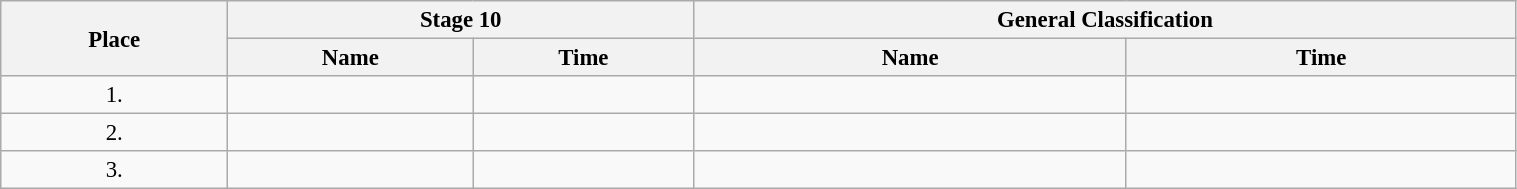<table class="wikitable"  style="font-size:95%; width:80%;">
<tr>
<th rowspan="2">Place</th>
<th colspan="2">Stage 10</th>
<th colspan="2">General Classification</th>
</tr>
<tr>
<th>Name</th>
<th>Time</th>
<th>Name</th>
<th>Time</th>
</tr>
<tr>
<td style="text-align:center;">1.</td>
<td></td>
<td></td>
<td></td>
<td></td>
</tr>
<tr>
<td style="text-align:center;">2.</td>
<td></td>
<td></td>
<td></td>
<td></td>
</tr>
<tr>
<td style="text-align:center;">3.</td>
<td></td>
<td></td>
<td></td>
<td></td>
</tr>
</table>
